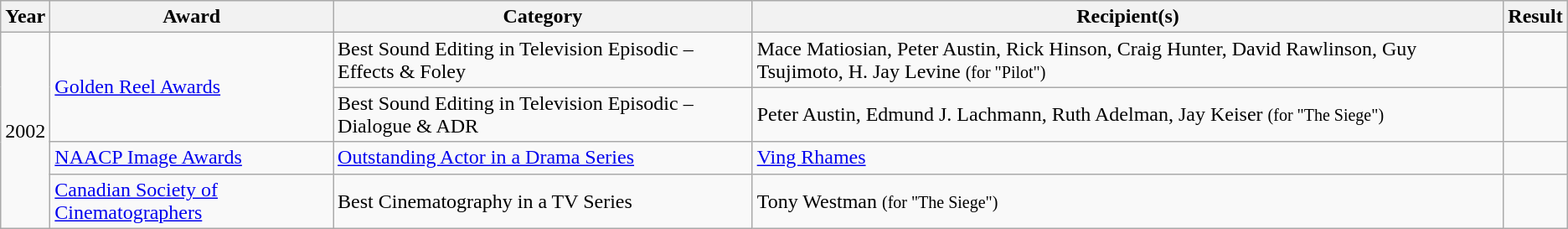<table class="wikitable sortable">
<tr>
<th>Year</th>
<th>Award</th>
<th>Category</th>
<th>Recipient(s)</th>
<th>Result</th>
</tr>
<tr>
<td rowspan="4">2002</td>
<td rowspan="2"><a href='#'>Golden Reel Awards</a></td>
<td>Best Sound Editing in Television Episodic – Effects & Foley</td>
<td>Mace Matiosian, Peter Austin, Rick Hinson, Craig Hunter, David Rawlinson, Guy Tsujimoto, H. Jay Levine <small>(for "Pilot")</small></td>
<td></td>
</tr>
<tr>
<td>Best Sound Editing in Television Episodic – Dialogue & ADR</td>
<td>Peter Austin, Edmund J. Lachmann, Ruth Adelman, Jay Keiser <small>(for "The Siege")</small></td>
<td></td>
</tr>
<tr>
<td><a href='#'>NAACP Image Awards</a></td>
<td><a href='#'>Outstanding Actor in a Drama Series</a></td>
<td><a href='#'>Ving Rhames</a></td>
<td></td>
</tr>
<tr>
<td><a href='#'>Canadian Society of Cinematographers</a></td>
<td>Best Cinematography in a TV Series</td>
<td>Tony Westman <small>(for "The Siege")</small></td>
<td></td>
</tr>
</table>
